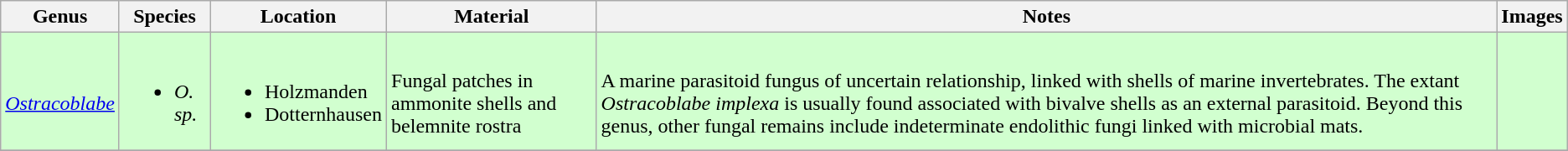<table class="wikitable sortable">
<tr>
<th>Genus</th>
<th>Species</th>
<th>Location</th>
<th>Material</th>
<th>Notes</th>
<th>Images</th>
</tr>
<tr>
<td style="background:#D1FFCF;"><br><em><a href='#'>Ostracoblabe</a></em></td>
<td style="background:#D1FFCF;"><br><ul><li><em>O. sp.</em></li></ul></td>
<td style="background:#D1FFCF;"><br><ul><li>Holzmanden</li><li>Dotternhausen</li></ul></td>
<td style="background:#D1FFCF;"><br>Fungal patches in ammonite shells and belemnite rostra</td>
<td style="background:#D1FFCF;"><br>A marine parasitoid fungus of uncertain relationship, linked with shells of marine invertebrates. The extant <em>Ostracoblabe implexa</em> is usually found associated with bivalve shells as an external parasitoid. Beyond this genus, other fungal remains include indeterminate endolithic fungi linked with microbial mats.</td>
<td style="background:#D1FFCF;"></td>
</tr>
<tr>
</tr>
</table>
